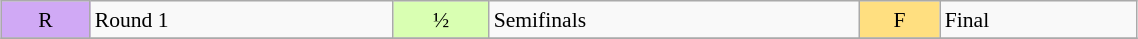<table class="wikitable" style="margin:0.5em auto; font-size:90%; line-height:1.25em;" width=60%;>
<tr>
<td bgcolor="#D0A9F5" align=center>R</td>
<td>Round 1</td>
<td bgcolor="#D9FFB2" align=center>½</td>
<td>Semifinals</td>
<td bgcolor="#FFDF80" align=center>F</td>
<td>Final</td>
</tr>
<tr>
</tr>
</table>
